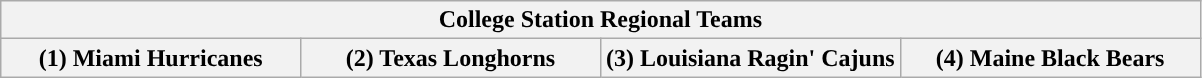<table class="wikitable">
<tr>
<th colspan=4>College Station Regional Teams</th>
</tr>
<tr>
<th style="width: 25%; ">(1) Miami Hurricanes</th>
<th style="width: 25%; ">(2) Texas Longhorns</th>
<th style="width: 25%; ">(3) Louisiana Ragin' Cajuns</th>
<th style="width: 25%; ">(4) Maine Black Bears</th>
</tr>
</table>
